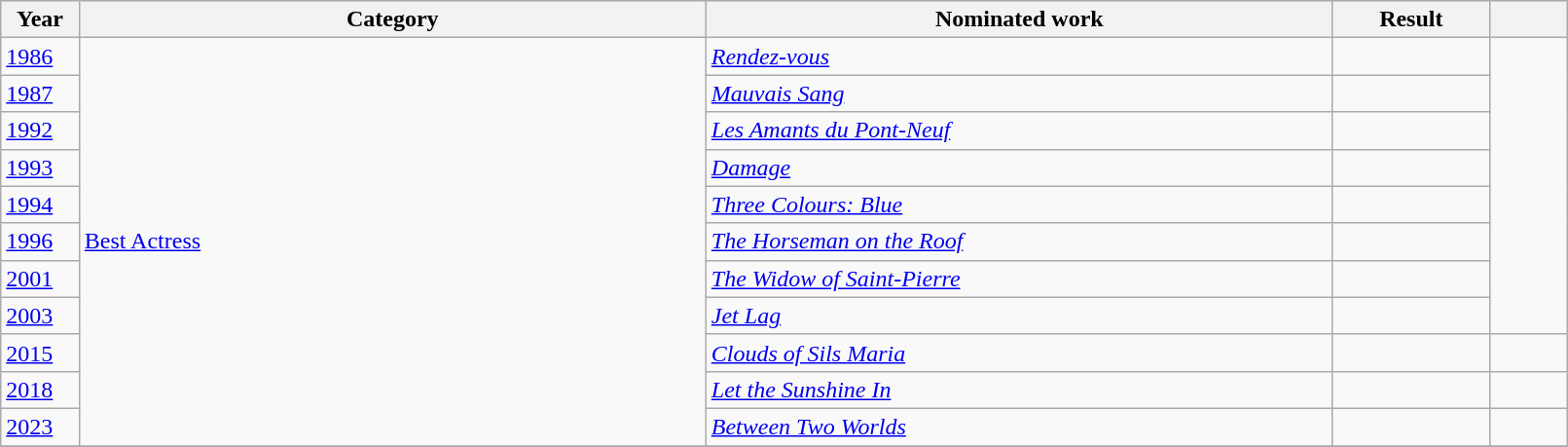<table class="wikitable" style="width:85%;">
<tr>
<th width=5%>Year</th>
<th style="width:40%;">Category</th>
<th style="width:40%;">Nominated work</th>
<th style="width:10%;">Result</th>
<th width=5%></th>
</tr>
<tr>
<td><a href='#'>1986</a></td>
<td rowspan="11"><a href='#'>Best Actress</a></td>
<td><em><a href='#'>Rendez-vous</a></em></td>
<td></td>
<td rowspan="8"></td>
</tr>
<tr>
<td><a href='#'>1987</a></td>
<td><em><a href='#'>Mauvais Sang</a></em></td>
<td></td>
</tr>
<tr>
<td><a href='#'>1992</a></td>
<td><em><a href='#'>Les Amants du Pont-Neuf</a></em></td>
<td></td>
</tr>
<tr>
<td><a href='#'>1993</a></td>
<td><em><a href='#'>Damage</a></em></td>
<td></td>
</tr>
<tr>
<td><a href='#'>1994</a></td>
<td><em><a href='#'>Three Colours: Blue</a></em></td>
<td></td>
</tr>
<tr>
<td><a href='#'>1996</a></td>
<td><em><a href='#'>The Horseman on the Roof</a></em></td>
<td></td>
</tr>
<tr>
<td><a href='#'>2001</a></td>
<td><em><a href='#'>The Widow of Saint-Pierre</a></em></td>
<td></td>
</tr>
<tr>
<td><a href='#'>2003</a></td>
<td><em><a href='#'>Jet Lag</a></em></td>
<td></td>
</tr>
<tr>
<td><a href='#'>2015</a></td>
<td><em><a href='#'>Clouds of Sils Maria</a></em></td>
<td></td>
<td></td>
</tr>
<tr>
<td><a href='#'>2018</a></td>
<td><em><a href='#'>Let the Sunshine In</a></em></td>
<td></td>
<td></td>
</tr>
<tr>
<td><a href='#'>2023</a></td>
<td><em><a href='#'>Between Two Worlds</a></em></td>
<td></td>
<td></td>
</tr>
<tr>
</tr>
</table>
